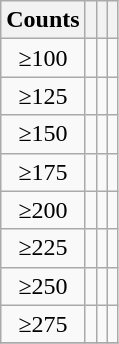<table class="wikitable">
<tr>
<th>Counts</th>
<th></th>
<th></th>
<th></th>
</tr>
<tr style="text-align:center;">
<td>≥100</td>
<td></td>
<td></td>
<td></td>
</tr>
<tr style="text-align:center;">
<td>≥125</td>
<td></td>
<td></td>
<td></td>
</tr>
<tr style="text-align:center;">
<td>≥150</td>
<td></td>
<td></td>
<td></td>
</tr>
<tr style="text-align:center;">
<td>≥175</td>
<td></td>
<td></td>
<td></td>
</tr>
<tr style="text-align:center;">
<td>≥200</td>
<td></td>
<td></td>
<td></td>
</tr>
<tr style="text-align:center;">
<td>≥225</td>
<td></td>
<td></td>
<td></td>
</tr>
<tr style="text-align:center;">
<td>≥250</td>
<td></td>
<td></td>
<td></td>
</tr>
<tr style="text-align:center;">
<td>≥275</td>
<td></td>
<td></td>
<td></td>
</tr>
<tr style="text-align:center;">
</tr>
</table>
